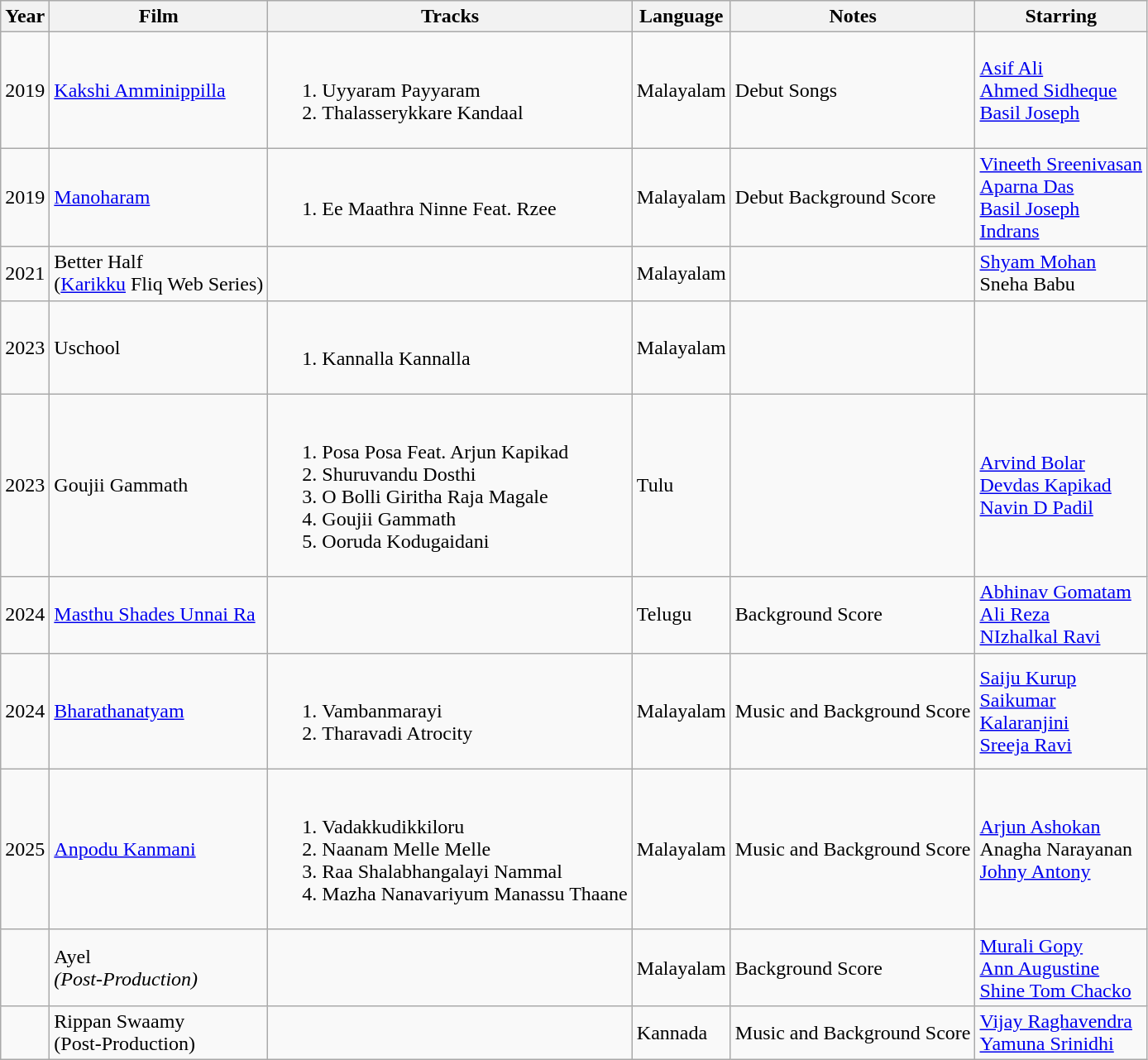<table class="wikitable sortable">
<tr>
<th>Year</th>
<th>Film</th>
<th>Tracks</th>
<th>Language</th>
<th>Notes</th>
<th>Starring</th>
</tr>
<tr>
<td>2019</td>
<td><a href='#'>Kakshi Amminippilla</a></td>
<td><br><ol><li>Uyyaram Payyaram</li><li>Thalasserykkare Kandaal</li></ol></td>
<td>Malayalam</td>
<td>Debut Songs</td>
<td><a href='#'>Asif Ali</a><br><a href='#'>Ahmed Sidheque</a><br><a href='#'>Basil Joseph</a></td>
</tr>
<tr>
<td>2019</td>
<td><a href='#'>Manoharam</a></td>
<td><br><ol><li>Ee Maathra Ninne Feat. Rzee</li></ol></td>
<td>Malayalam</td>
<td>Debut Background Score</td>
<td><a href='#'>Vineeth Sreenivasan</a><br><a href='#'>Aparna Das</a><br><a href='#'>Basil Joseph</a><br><a href='#'>Indrans</a></td>
</tr>
<tr>
<td>2021</td>
<td>Better Half<br>(<a href='#'>Karikku</a> Fliq Web Series)</td>
<td></td>
<td>Malayalam</td>
<td></td>
<td><a href='#'>Shyam Mohan</a><br>Sneha Babu</td>
</tr>
<tr>
<td>2023</td>
<td>Uschool</td>
<td><br><ol><li>Kannalla Kannalla</li></ol></td>
<td>Malayalam</td>
<td></td>
<td></td>
</tr>
<tr>
<td>2023</td>
<td>Goujii Gammath</td>
<td><br><ol><li>Posa Posa Feat. Arjun Kapikad</li><li>Shuruvandu Dosthi</li><li>O Bolli Giritha Raja Magale</li><li>Goujii Gammath</li><li>Ooruda Kodugaidani</li></ol></td>
<td>Tulu</td>
<td></td>
<td><a href='#'>Arvind Bolar</a><br><a href='#'>Devdas Kapikad</a><br><a href='#'>Navin D Padil</a></td>
</tr>
<tr>
<td>2024</td>
<td><a href='#'>Masthu Shades Unnai Ra</a></td>
<td></td>
<td>Telugu</td>
<td>Background Score</td>
<td><a href='#'>Abhinav Gomatam</a><br><a href='#'>Ali Reza</a><br><a href='#'>NIzhalkal Ravi</a></td>
</tr>
<tr>
<td>2024</td>
<td><a href='#'>Bharathanatyam</a></td>
<td><br><ol><li>Vambanmarayi</li><li>Tharavadi Atrocity</li></ol></td>
<td>Malayalam</td>
<td>Music and Background Score</td>
<td><a href='#'>Saiju Kurup</a><br><a href='#'>Saikumar</a><br><a href='#'>Kalaranjini</a><br><a href='#'>Sreeja Ravi</a></td>
</tr>
<tr>
<td>2025</td>
<td><a href='#'>Anpodu Kanmani</a></td>
<td><br><ol><li>Vadakkudikkiloru</li><li>Naanam Melle Melle</li><li>Raa Shalabhangalayi Nammal</li><li>Mazha Nanavariyum Manassu Thaane</li></ol></td>
<td>Malayalam</td>
<td>Music and Background Score</td>
<td><a href='#'>Arjun Ashokan</a><br>Anagha Narayanan<br><a href='#'>Johny Antony</a></td>
</tr>
<tr>
<td></td>
<td>Ayel<br><em>(Post-Production)</em></td>
<td></td>
<td>Malayalam</td>
<td>Background Score</td>
<td><a href='#'>Murali Gopy</a><br><a href='#'>Ann Augustine</a><br><a href='#'>Shine Tom Chacko</a></td>
</tr>
<tr>
<td></td>
<td>Rippan Swaamy<br>(Post-Production)</td>
<td></td>
<td>Kannada</td>
<td>Music and Background Score</td>
<td><a href='#'>Vijay Raghavendra</a><br><a href='#'>Yamuna Srinidhi</a></td>
</tr>
</table>
